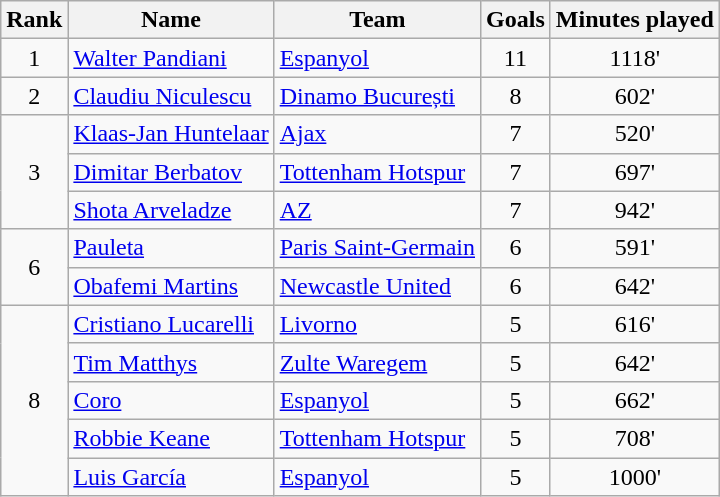<table class="wikitable" style="text-align:center">
<tr>
<th>Rank</th>
<th>Name</th>
<th>Team</th>
<th>Goals</th>
<th>Minutes played</th>
</tr>
<tr>
<td>1</td>
<td align="left"> <a href='#'>Walter Pandiani</a></td>
<td align="left"> <a href='#'>Espanyol</a></td>
<td>11</td>
<td>1118'</td>
</tr>
<tr>
<td>2</td>
<td align="left"> <a href='#'>Claudiu Niculescu</a></td>
<td align="left"> <a href='#'>Dinamo București</a></td>
<td>8</td>
<td>602'</td>
</tr>
<tr>
<td rowspan="3">3</td>
<td align="left"> <a href='#'>Klaas-Jan Huntelaar</a></td>
<td align="left"> <a href='#'>Ajax</a></td>
<td>7</td>
<td>520'</td>
</tr>
<tr>
<td align="left"> <a href='#'>Dimitar Berbatov</a></td>
<td align="left"> <a href='#'>Tottenham Hotspur</a></td>
<td>7</td>
<td>697'</td>
</tr>
<tr>
<td align="left"> <a href='#'>Shota Arveladze</a></td>
<td align="left"> <a href='#'>AZ</a></td>
<td>7</td>
<td>942'</td>
</tr>
<tr>
<td rowspan="2">6</td>
<td align="left"> <a href='#'>Pauleta</a></td>
<td align="left"> <a href='#'>Paris Saint-Germain</a></td>
<td>6</td>
<td>591'</td>
</tr>
<tr>
<td align="left"> <a href='#'>Obafemi Martins</a></td>
<td align="left"> <a href='#'>Newcastle United</a></td>
<td>6</td>
<td>642'</td>
</tr>
<tr>
<td rowspan="5">8</td>
<td align="left"> <a href='#'>Cristiano Lucarelli</a></td>
<td align="left"> <a href='#'>Livorno</a></td>
<td>5</td>
<td>616'</td>
</tr>
<tr>
<td align="left"> <a href='#'>Tim Matthys</a></td>
<td align="left"> <a href='#'>Zulte Waregem</a></td>
<td>5</td>
<td>642'</td>
</tr>
<tr>
<td align="left"> <a href='#'>Coro</a></td>
<td align="left"> <a href='#'>Espanyol</a></td>
<td>5</td>
<td>662'</td>
</tr>
<tr>
<td align="left"> <a href='#'>Robbie Keane</a></td>
<td align="left"> <a href='#'>Tottenham Hotspur</a></td>
<td>5</td>
<td>708'</td>
</tr>
<tr>
<td align="left"> <a href='#'>Luis García</a></td>
<td align="left"> <a href='#'>Espanyol</a></td>
<td>5</td>
<td>1000'</td>
</tr>
</table>
